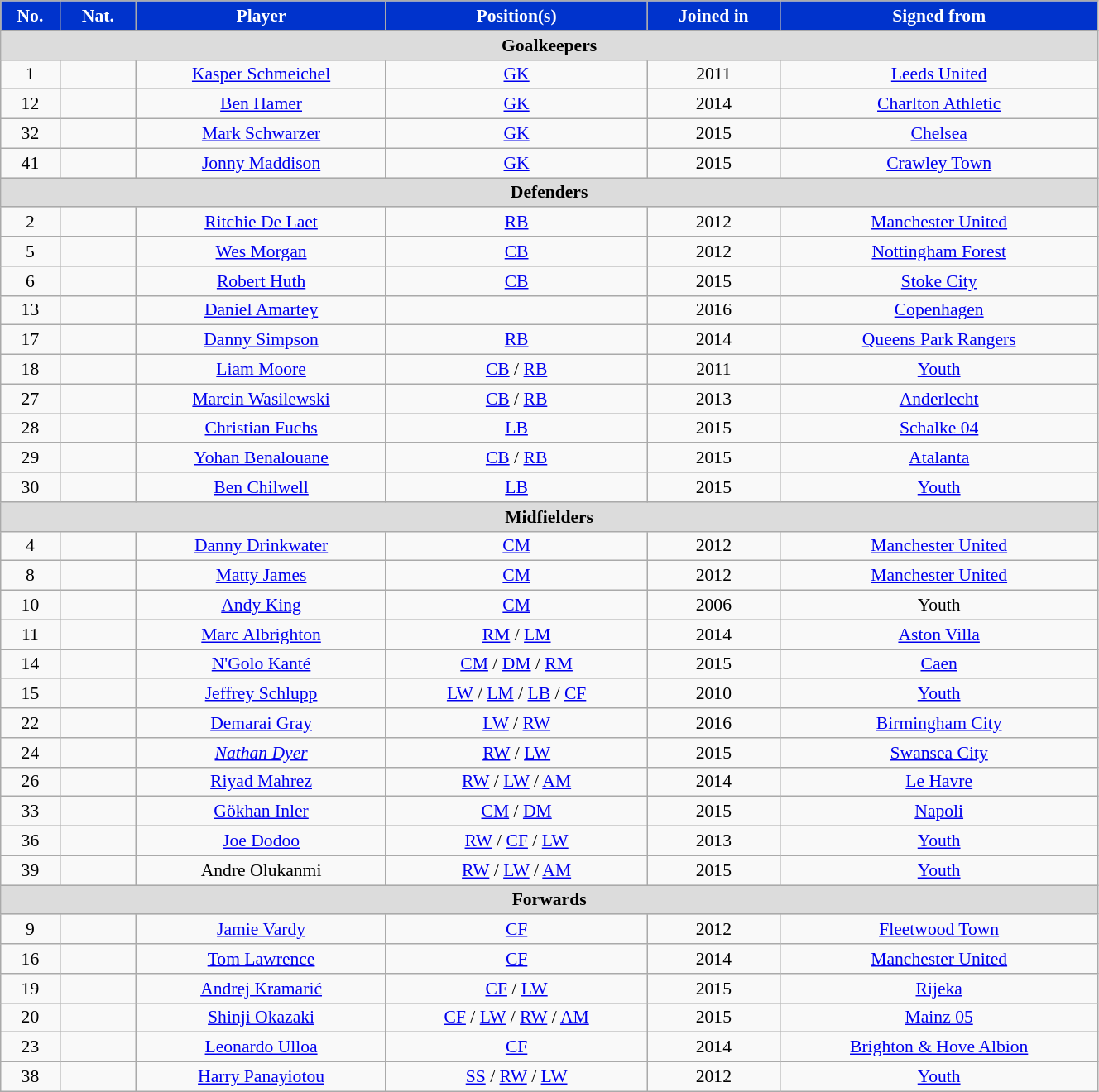<table class="wikitable"  style="text-align:center; font-size:90%; width:70%;">
<tr>
<th style="background:#03c; color:white;">No.</th>
<th style="background:#03c; color:white; width:55px;">Nat.</th>
<th style="background:#03c; color:white;">Player</th>
<th style="background:#03c; color:white;">Position(s)</th>
<th style="background:#03c; color:white;">Joined in</th>
<th style="background:#03c; color:white;">Signed from</th>
</tr>
<tr>
<th colspan="6"  style="background:#DCDCDC;">Goalkeepers</th>
</tr>
<tr>
<td>1</td>
<td></td>
<td><a href='#'>Kasper Schmeichel</a></td>
<td><a href='#'>GK</a></td>
<td>2011</td>
<td> <a href='#'>Leeds United</a></td>
</tr>
<tr>
<td>12</td>
<td></td>
<td><a href='#'>Ben Hamer</a></td>
<td><a href='#'>GK</a></td>
<td>2014</td>
<td> <a href='#'>Charlton Athletic</a></td>
</tr>
<tr>
<td>32</td>
<td></td>
<td><a href='#'>Mark Schwarzer</a></td>
<td><a href='#'>GK</a></td>
<td>2015</td>
<td> <a href='#'>Chelsea</a></td>
</tr>
<tr>
<td>41</td>
<td></td>
<td><a href='#'>Jonny Maddison</a></td>
<td><a href='#'>GK</a></td>
<td>2015</td>
<td> <a href='#'>Crawley Town</a></td>
</tr>
<tr>
<th colspan="6"  style="background:#DCDCDC;">Defenders</th>
</tr>
<tr>
<td>2</td>
<td></td>
<td><a href='#'>Ritchie De Laet</a></td>
<td><a href='#'>RB</a></td>
<td>2012</td>
<td> <a href='#'>Manchester United</a></td>
</tr>
<tr>
<td>5</td>
<td></td>
<td><a href='#'>Wes Morgan</a></td>
<td><a href='#'>CB</a></td>
<td>2012</td>
<td> <a href='#'>Nottingham Forest</a></td>
</tr>
<tr>
<td>6</td>
<td></td>
<td><a href='#'>Robert Huth</a></td>
<td><a href='#'>CB</a></td>
<td>2015</td>
<td> <a href='#'>Stoke City</a></td>
</tr>
<tr>
<td>13</td>
<td></td>
<td><a href='#'>Daniel Amartey</a></td>
<td></td>
<td>2016</td>
<td> <a href='#'>Copenhagen</a></td>
</tr>
<tr>
<td>17</td>
<td></td>
<td><a href='#'>Danny Simpson</a></td>
<td><a href='#'>RB</a></td>
<td>2014</td>
<td> <a href='#'>Queens Park Rangers</a></td>
</tr>
<tr>
<td>18</td>
<td></td>
<td><a href='#'>Liam Moore</a></td>
<td><a href='#'>CB</a> / <a href='#'>RB</a></td>
<td>2011</td>
<td><a href='#'>Youth</a></td>
</tr>
<tr>
<td>27</td>
<td></td>
<td><a href='#'>Marcin Wasilewski</a></td>
<td><a href='#'>CB</a> / <a href='#'>RB</a></td>
<td>2013</td>
<td> <a href='#'>Anderlecht</a></td>
</tr>
<tr>
<td>28</td>
<td></td>
<td><a href='#'>Christian Fuchs</a></td>
<td><a href='#'>LB</a></td>
<td>2015</td>
<td> <a href='#'>Schalke 04</a></td>
</tr>
<tr>
<td>29</td>
<td></td>
<td><a href='#'>Yohan Benalouane</a></td>
<td><a href='#'>CB</a> / <a href='#'>RB</a></td>
<td>2015</td>
<td> <a href='#'>Atalanta</a></td>
</tr>
<tr>
<td>30</td>
<td></td>
<td><a href='#'>Ben Chilwell</a></td>
<td><a href='#'>LB</a></td>
<td>2015</td>
<td><a href='#'>Youth</a></td>
</tr>
<tr>
<th colspan="6"  style="background:#DCDCDC;">Midfielders</th>
</tr>
<tr>
<td>4</td>
<td></td>
<td><a href='#'>Danny Drinkwater</a></td>
<td><a href='#'>CM</a></td>
<td>2012</td>
<td> <a href='#'>Manchester United</a></td>
</tr>
<tr>
<td>8</td>
<td></td>
<td><a href='#'>Matty James</a></td>
<td><a href='#'>CM</a></td>
<td>2012</td>
<td> <a href='#'>Manchester United</a></td>
</tr>
<tr>
<td>10</td>
<td></td>
<td><a href='#'>Andy King</a></td>
<td><a href='#'>CM</a></td>
<td>2006</td>
<td>Youth</td>
</tr>
<tr>
<td>11</td>
<td></td>
<td><a href='#'>Marc Albrighton</a></td>
<td><a href='#'>RM</a> / <a href='#'>LM</a></td>
<td>2014</td>
<td> <a href='#'>Aston Villa</a></td>
</tr>
<tr>
<td>14</td>
<td></td>
<td><a href='#'>N'Golo Kanté</a></td>
<td><a href='#'>CM</a> / <a href='#'>DM</a> / <a href='#'>RM</a></td>
<td>2015</td>
<td> <a href='#'>Caen</a></td>
</tr>
<tr>
<td>15</td>
<td></td>
<td><a href='#'>Jeffrey Schlupp</a></td>
<td><a href='#'>LW</a> / <a href='#'>LM</a> / <a href='#'>LB</a> / <a href='#'>CF</a></td>
<td>2010</td>
<td><a href='#'>Youth</a></td>
</tr>
<tr>
<td>22</td>
<td></td>
<td><a href='#'>Demarai Gray</a></td>
<td><a href='#'>LW</a> / <a href='#'>RW</a></td>
<td>2016</td>
<td> <a href='#'>Birmingham City</a></td>
</tr>
<tr>
<td>24</td>
<td></td>
<td><em><a href='#'>Nathan Dyer</a></em></td>
<td><a href='#'>RW</a> / <a href='#'>LW</a></td>
<td>2015</td>
<td> <a href='#'>Swansea City</a></td>
</tr>
<tr>
<td>26</td>
<td></td>
<td><a href='#'>Riyad Mahrez</a></td>
<td><a href='#'>RW</a> / <a href='#'>LW</a> / <a href='#'>AM</a></td>
<td>2014</td>
<td> <a href='#'>Le Havre</a></td>
</tr>
<tr>
<td>33</td>
<td></td>
<td><a href='#'>Gökhan Inler</a></td>
<td><a href='#'>CM</a> / <a href='#'>DM</a></td>
<td>2015</td>
<td> <a href='#'>Napoli</a></td>
</tr>
<tr>
<td>36</td>
<td></td>
<td><a href='#'>Joe Dodoo</a></td>
<td><a href='#'>RW</a> / <a href='#'>CF</a> / <a href='#'>LW</a></td>
<td>2013</td>
<td><a href='#'>Youth</a></td>
</tr>
<tr>
<td>39</td>
<td></td>
<td>Andre Olukanmi</td>
<td><a href='#'>RW</a> / <a href='#'>LW</a> / <a href='#'>AM</a></td>
<td>2015</td>
<td><a href='#'>Youth</a></td>
</tr>
<tr>
<th colspan="6"  style="background:#DCDCDC;">Forwards</th>
</tr>
<tr>
<td>9</td>
<td></td>
<td><a href='#'>Jamie Vardy</a></td>
<td><a href='#'>CF</a></td>
<td>2012</td>
<td> <a href='#'>Fleetwood Town</a></td>
</tr>
<tr>
<td>16</td>
<td></td>
<td><a href='#'>Tom Lawrence</a></td>
<td><a href='#'>CF</a></td>
<td>2014</td>
<td> <a href='#'>Manchester United</a></td>
</tr>
<tr>
<td>19</td>
<td></td>
<td><a href='#'>Andrej Kramarić</a></td>
<td><a href='#'>CF</a> / <a href='#'>LW</a></td>
<td>2015</td>
<td> <a href='#'>Rijeka</a></td>
</tr>
<tr>
<td>20</td>
<td></td>
<td><a href='#'>Shinji Okazaki</a></td>
<td><a href='#'>CF</a> / <a href='#'>LW</a> / <a href='#'>RW</a> / <a href='#'>AM</a></td>
<td>2015</td>
<td> <a href='#'>Mainz 05</a></td>
</tr>
<tr>
<td>23</td>
<td></td>
<td><a href='#'>Leonardo Ulloa</a></td>
<td><a href='#'>CF</a></td>
<td>2014</td>
<td> <a href='#'>Brighton & Hove Albion</a></td>
</tr>
<tr>
<td>38</td>
<td></td>
<td><a href='#'>Harry Panayiotou</a></td>
<td><a href='#'>SS</a> / <a href='#'>RW</a> / <a href='#'>LW</a></td>
<td>2012</td>
<td><a href='#'>Youth</a></td>
</tr>
</table>
